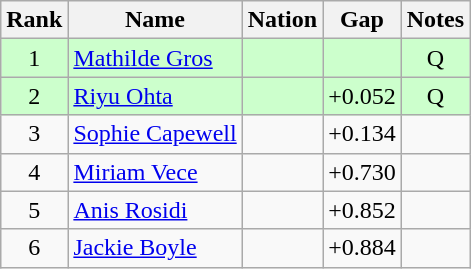<table class="wikitable sortable" style="text-align:center">
<tr>
<th>Rank</th>
<th>Name</th>
<th>Nation</th>
<th>Gap</th>
<th>Notes</th>
</tr>
<tr bgcolor=ccffcc>
<td>1</td>
<td align=left><a href='#'>Mathilde Gros</a></td>
<td align=left></td>
<td></td>
<td>Q</td>
</tr>
<tr bgcolor=ccffcc>
<td>2</td>
<td align=left><a href='#'>Riyu Ohta</a></td>
<td align=left></td>
<td>+0.052</td>
<td>Q</td>
</tr>
<tr>
<td>3</td>
<td align=left><a href='#'>Sophie Capewell</a></td>
<td align=left></td>
<td>+0.134</td>
<td></td>
</tr>
<tr>
<td>4</td>
<td align=left><a href='#'>Miriam Vece</a></td>
<td align=left></td>
<td>+0.730</td>
<td></td>
</tr>
<tr>
<td>5</td>
<td align=left><a href='#'>Anis Rosidi</a></td>
<td align=left></td>
<td>+0.852</td>
<td></td>
</tr>
<tr>
<td>6</td>
<td align=left><a href='#'>Jackie Boyle</a></td>
<td align=left></td>
<td>+0.884</td>
<td></td>
</tr>
</table>
